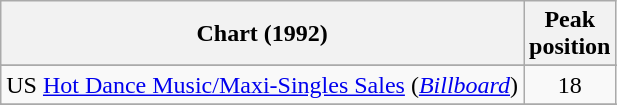<table class="wikitable sortable plainrowheaders">
<tr>
<th>Chart (1992)</th>
<th>Peak<br>position</th>
</tr>
<tr>
</tr>
<tr>
<td>US <a href='#'>Hot Dance Music/Maxi-Singles Sales</a> (<em><a href='#'>Billboard</a></em>)</td>
<td align="center">18</td>
</tr>
<tr>
</tr>
<tr>
</tr>
</table>
